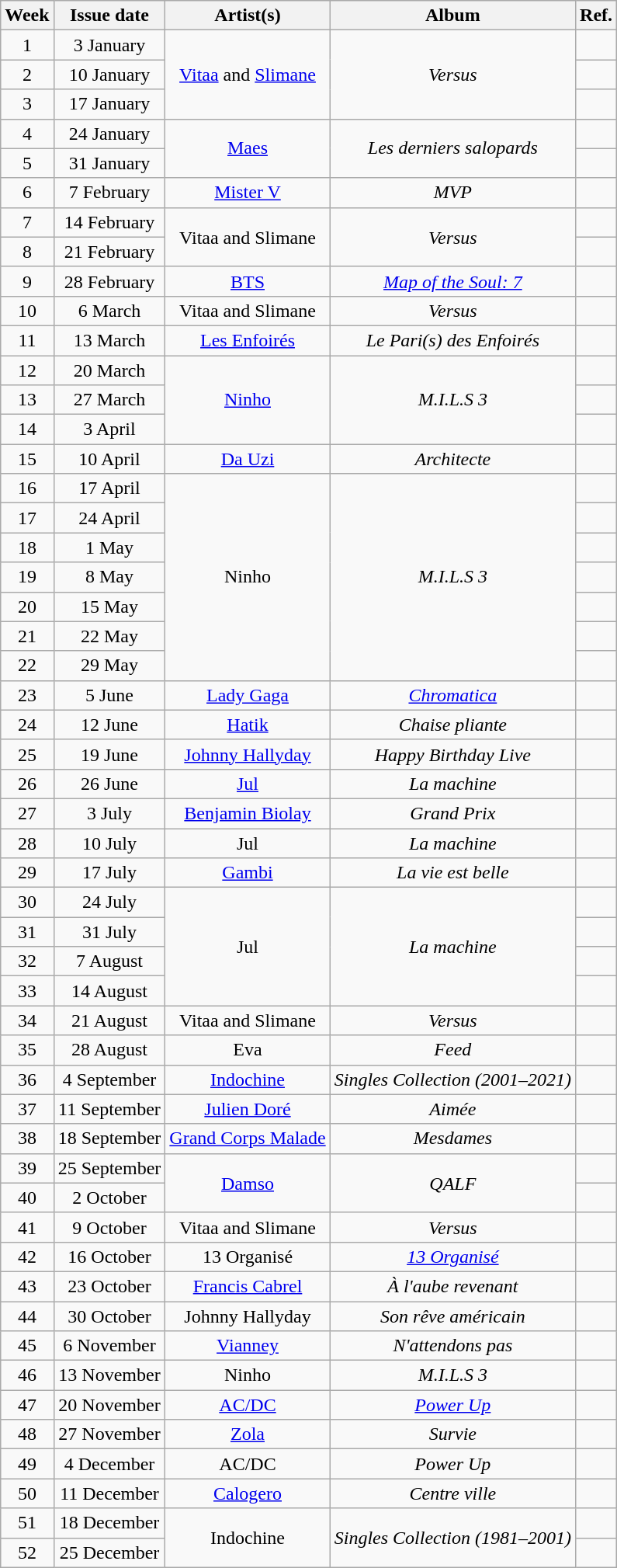<table class="wikitable" style="text-align:center;">
<tr>
<th>Week</th>
<th>Issue date</th>
<th>Artist(s)</th>
<th>Album</th>
<th>Ref.</th>
</tr>
<tr>
<td>1</td>
<td>3 January</td>
<td rowspan="3"><a href='#'>Vitaa</a> and <a href='#'>Slimane</a></td>
<td rowspan="3"><em>Versus</em></td>
<td></td>
</tr>
<tr>
<td>2</td>
<td>10 January</td>
<td></td>
</tr>
<tr>
<td>3</td>
<td>17 January</td>
<td></td>
</tr>
<tr>
<td>4</td>
<td>24 January</td>
<td rowspan="2"><a href='#'>Maes</a></td>
<td rowspan="2"><em>Les derniers salopards</em></td>
<td></td>
</tr>
<tr>
<td>5</td>
<td>31 January</td>
<td></td>
</tr>
<tr>
<td>6</td>
<td>7 February</td>
<td><a href='#'>Mister V</a></td>
<td><em>MVP</em></td>
<td></td>
</tr>
<tr>
<td>7</td>
<td>14 February</td>
<td rowspan="2">Vitaa and Slimane</td>
<td rowspan="2"><em>Versus</em></td>
<td></td>
</tr>
<tr>
<td>8</td>
<td>21 February</td>
<td></td>
</tr>
<tr>
<td>9</td>
<td>28 February</td>
<td><a href='#'>BTS</a></td>
<td><em><a href='#'>Map of the Soul: 7</a></em></td>
<td></td>
</tr>
<tr>
<td>10</td>
<td>6 March</td>
<td>Vitaa and Slimane</td>
<td><em>Versus</em></td>
<td></td>
</tr>
<tr>
<td>11</td>
<td>13 March</td>
<td><a href='#'>Les Enfoirés</a></td>
<td><em>Le Pari(s) des Enfoirés</em></td>
<td></td>
</tr>
<tr>
<td>12</td>
<td>20 March</td>
<td rowspan="3"><a href='#'>Ninho</a></td>
<td rowspan="3"><em>M.I.L.S 3</em></td>
<td></td>
</tr>
<tr>
<td>13</td>
<td>27 March</td>
<td></td>
</tr>
<tr>
<td>14</td>
<td>3 April</td>
<td></td>
</tr>
<tr>
<td>15</td>
<td>10 April</td>
<td><a href='#'>Da Uzi</a></td>
<td><em>Architecte</em></td>
<td></td>
</tr>
<tr>
<td>16</td>
<td>17 April</td>
<td rowspan="7">Ninho</td>
<td rowspan="7"><em>M.I.L.S 3</em></td>
<td></td>
</tr>
<tr>
<td>17</td>
<td>24 April</td>
<td></td>
</tr>
<tr>
<td>18</td>
<td>1 May</td>
<td></td>
</tr>
<tr>
<td>19</td>
<td>8 May</td>
<td></td>
</tr>
<tr>
<td>20</td>
<td>15 May</td>
<td></td>
</tr>
<tr>
<td>21</td>
<td>22 May</td>
<td></td>
</tr>
<tr>
<td>22</td>
<td>29 May</td>
<td></td>
</tr>
<tr>
<td>23</td>
<td>5 June</td>
<td><a href='#'>Lady Gaga</a></td>
<td><em><a href='#'>Chromatica</a></em></td>
<td></td>
</tr>
<tr>
<td>24</td>
<td>12 June</td>
<td><a href='#'>Hatik</a></td>
<td><em>Chaise pliante</em></td>
<td></td>
</tr>
<tr>
<td>25</td>
<td>19 June</td>
<td><a href='#'>Johnny Hallyday</a></td>
<td><em>Happy Birthday Live</em></td>
<td></td>
</tr>
<tr>
<td>26</td>
<td>26 June</td>
<td><a href='#'>Jul</a></td>
<td><em>La machine</em></td>
<td></td>
</tr>
<tr>
<td>27</td>
<td>3 July</td>
<td><a href='#'>Benjamin Biolay</a></td>
<td><em>Grand Prix</em></td>
<td></td>
</tr>
<tr>
<td>28</td>
<td>10 July</td>
<td>Jul</td>
<td><em>La machine</em></td>
<td></td>
</tr>
<tr>
<td>29</td>
<td>17 July</td>
<td><a href='#'>Gambi</a></td>
<td><em>La vie est belle</em></td>
<td></td>
</tr>
<tr>
<td>30</td>
<td>24 July</td>
<td rowspan="4">Jul</td>
<td rowspan="4"><em>La machine</em></td>
<td></td>
</tr>
<tr>
<td>31</td>
<td>31 July</td>
<td></td>
</tr>
<tr>
<td>32</td>
<td>7 August</td>
<td></td>
</tr>
<tr>
<td>33</td>
<td>14 August</td>
<td></td>
</tr>
<tr>
<td>34</td>
<td>21 August</td>
<td>Vitaa and Slimane</td>
<td><em>Versus</em></td>
<td></td>
</tr>
<tr>
<td>35</td>
<td>28 August</td>
<td>Eva</td>
<td><em>Feed</em></td>
<td></td>
</tr>
<tr>
<td>36</td>
<td>4 September</td>
<td><a href='#'>Indochine</a></td>
<td><em>Singles Collection (2001–2021)</em></td>
<td></td>
</tr>
<tr>
<td>37</td>
<td>11 September</td>
<td><a href='#'>Julien Doré</a></td>
<td><em>Aimée</em></td>
<td></td>
</tr>
<tr>
<td>38</td>
<td>18 September</td>
<td><a href='#'>Grand Corps Malade</a></td>
<td><em>Mesdames</em></td>
<td></td>
</tr>
<tr>
<td>39</td>
<td>25 September</td>
<td rowspan="2"><a href='#'>Damso</a></td>
<td rowspan="2"><em>QALF</em></td>
<td></td>
</tr>
<tr>
<td>40</td>
<td>2 October</td>
<td></td>
</tr>
<tr>
<td>41</td>
<td>9 October</td>
<td>Vitaa and Slimane</td>
<td><em>Versus</em></td>
<td></td>
</tr>
<tr>
<td>42</td>
<td>16 October</td>
<td>13 Organisé</td>
<td><em><a href='#'>13 Organisé</a></em></td>
<td></td>
</tr>
<tr>
<td>43</td>
<td>23 October</td>
<td><a href='#'>Francis Cabrel</a></td>
<td><em>À l'aube revenant</em></td>
<td></td>
</tr>
<tr>
<td>44</td>
<td>30 October</td>
<td>Johnny Hallyday</td>
<td><em>Son rêve américain</em></td>
<td></td>
</tr>
<tr>
<td>45</td>
<td>6 November</td>
<td><a href='#'>Vianney</a></td>
<td><em>N'attendons pas</em></td>
<td></td>
</tr>
<tr>
<td>46</td>
<td>13 November</td>
<td>Ninho</td>
<td><em>M.I.L.S 3</em></td>
<td></td>
</tr>
<tr>
<td>47</td>
<td>20 November</td>
<td><a href='#'>AC/DC</a></td>
<td><em><a href='#'>Power Up</a></em></td>
<td></td>
</tr>
<tr>
<td>48</td>
<td>27 November</td>
<td><a href='#'>Zola</a></td>
<td><em>Survie</em></td>
<td></td>
</tr>
<tr>
<td>49</td>
<td>4 December</td>
<td>AC/DC</td>
<td><em>Power Up</em></td>
<td></td>
</tr>
<tr>
<td>50</td>
<td>11 December</td>
<td><a href='#'>Calogero</a></td>
<td><em>Centre ville</em></td>
<td></td>
</tr>
<tr>
<td>51</td>
<td>18 December</td>
<td rowspan="2">Indochine</td>
<td rowspan="2"><em>Singles Collection (1981–2001)</em></td>
<td></td>
</tr>
<tr>
<td>52</td>
<td>25 December</td>
<td></td>
</tr>
</table>
